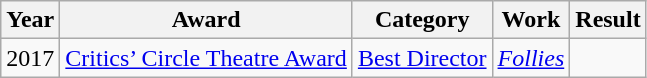<table class="wikitable sortable">
<tr>
<th>Year</th>
<th>Award</th>
<th>Category</th>
<th>Work</th>
<th>Result</th>
</tr>
<tr>
<td>2017</td>
<td><a href='#'>Critics’ Circle Theatre Award</a></td>
<td><a href='#'>Best Director</a></td>
<td><em><a href='#'>Follies</a></em></td>
<td></td>
</tr>
</table>
